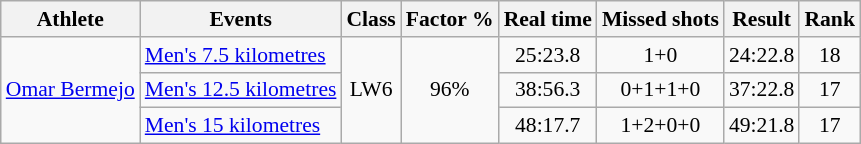<table class="wikitable" style="font-size:90%">
<tr>
<th>Athlete</th>
<th>Events</th>
<th>Class</th>
<th>Factor %</th>
<th>Real time</th>
<th>Missed shots</th>
<th>Result</th>
<th>Rank</th>
</tr>
<tr>
<td rowspan=3><a href='#'>Omar Bermejo</a></td>
<td><a href='#'>Men's 7.5 kilometres</a></td>
<td align=center rowspan=3>LW6</td>
<td align=center rowspan=3>96%</td>
<td align=center>25:23.8</td>
<td align=center>1+0</td>
<td align=center>24:22.8</td>
<td align=center>18</td>
</tr>
<tr>
<td><a href='#'>Men's 12.5 kilometres</a></td>
<td align=center>38:56.3</td>
<td align=center>0+1+1+0</td>
<td align=center>37:22.8</td>
<td align=center>17</td>
</tr>
<tr>
<td><a href='#'>Men's 15 kilometres</a></td>
<td align=center>48:17.7</td>
<td align=center>1+2+0+0</td>
<td align=center>49:21.8</td>
<td align=center>17</td>
</tr>
</table>
